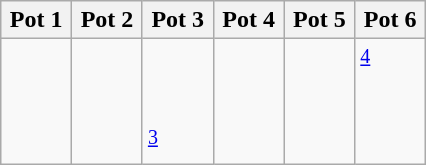<table class="wikitable">
<tr>
<th style="width:15%;">Pot 1</th>
<th style="width:15%;">Pot 2</th>
<th style="width:15%;">Pot 3</th>
<th style="width:15%;">Pot 4</th>
<th style="width:15%;">Pot 5</th>
<th style="width:15%;">Pot 6</th>
</tr>
<tr>
<td style="vertical-align: top;"><br><br><br></td>
<td style="vertical-align: top;"><br><br><br></td>
<td style="vertical-align: top;"><br><br><br><sup><a href='#'>3</a></sup></td>
<td style="vertical-align: top;"><br><br><br></td>
<td style="vertical-align: top;"><br><br><br></td>
<td style="vertical-align: top;"><sup><a href='#'>4</a></sup><br><br><br></td>
</tr>
</table>
